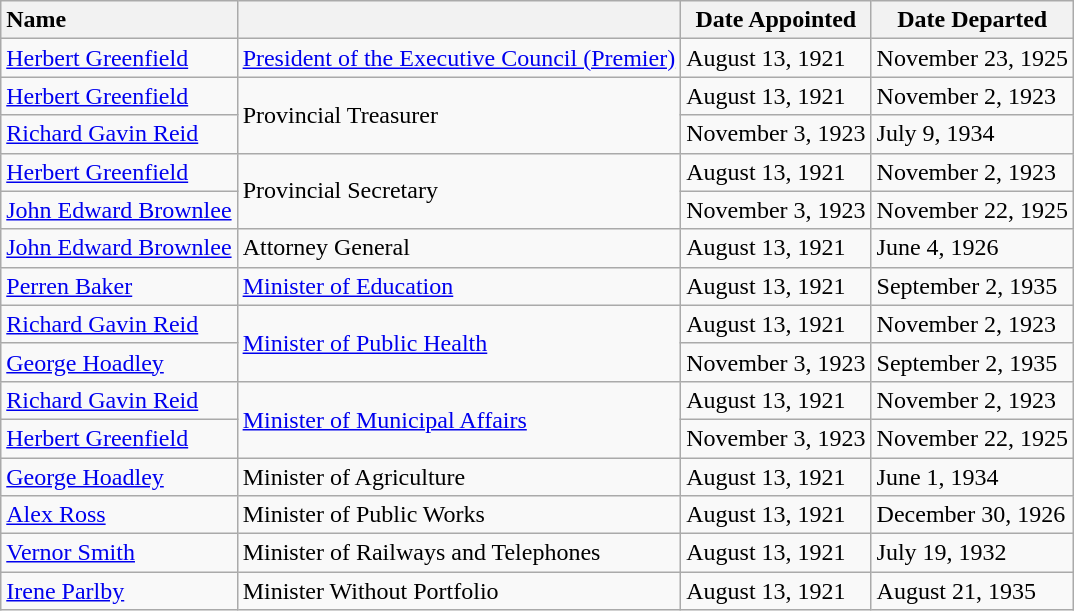<table class="wikitable sortable" style="text-align:left;">
<tr>
<th style="text-align:left;">Name</th>
<th></th>
<th>Date Appointed</th>
<th>Date Departed</th>
</tr>
<tr>
<td style="text-align:left;"><a href='#'>Herbert Greenfield</a></td>
<td><a href='#'>President of the Executive Council (Premier)</a></td>
<td>August 13, 1921</td>
<td>November 23, 1925</td>
</tr>
<tr>
<td><a href='#'>Herbert Greenfield</a></td>
<td rowspan="2">Provincial Treasurer</td>
<td>August 13, 1921</td>
<td>November 2, 1923</td>
</tr>
<tr>
<td><a href='#'>Richard Gavin Reid</a></td>
<td>November 3, 1923</td>
<td>July 9, 1934</td>
</tr>
<tr>
<td style="text-align:left;"><a href='#'>Herbert Greenfield</a></td>
<td rowspan="2">Provincial Secretary</td>
<td>August 13, 1921</td>
<td>November 2, 1923</td>
</tr>
<tr>
<td style="text-align:left;"><a href='#'>John Edward Brownlee</a></td>
<td>November 3, 1923</td>
<td>November 22, 1925</td>
</tr>
<tr>
<td style="text-align:left;"><a href='#'>John Edward Brownlee</a></td>
<td>Attorney General</td>
<td>August 13, 1921</td>
<td>June 4, 1926</td>
</tr>
<tr>
<td style="text-align:left;"><a href='#'>Perren Baker</a></td>
<td><a href='#'>Minister of Education</a></td>
<td>August 13, 1921</td>
<td>September 2, 1935</td>
</tr>
<tr style="text-align:left;">
<td><a href='#'>Richard Gavin Reid</a></td>
<td rowspan="2"><a href='#'>Minister of Public Health</a></td>
<td>August 13, 1921</td>
<td>November 2, 1923</td>
</tr>
<tr style="text-align:left;">
<td><a href='#'>George Hoadley</a></td>
<td>November 3, 1923</td>
<td>September 2, 1935</td>
</tr>
<tr>
<td><a href='#'>Richard Gavin Reid</a></td>
<td rowspan="2"><a href='#'>Minister of Municipal Affairs</a></td>
<td>August 13, 1921</td>
<td>November 2, 1923</td>
</tr>
<tr>
<td><a href='#'>Herbert Greenfield</a></td>
<td>November 3, 1923</td>
<td>November 22, 1925</td>
</tr>
<tr>
<td><a href='#'>George Hoadley</a></td>
<td>Minister of Agriculture</td>
<td>August 13, 1921</td>
<td>June 1, 1934</td>
</tr>
<tr>
<td><a href='#'>Alex Ross</a></td>
<td>Minister of Public Works</td>
<td>August 13, 1921</td>
<td>December 30, 1926</td>
</tr>
<tr>
<td><a href='#'>Vernor Smith</a></td>
<td>Minister of Railways and Telephones</td>
<td>August 13, 1921</td>
<td>July 19, 1932</td>
</tr>
<tr>
<td><a href='#'>Irene Parlby</a></td>
<td>Minister Without Portfolio</td>
<td>August 13, 1921</td>
<td>August 21, 1935</td>
</tr>
</table>
